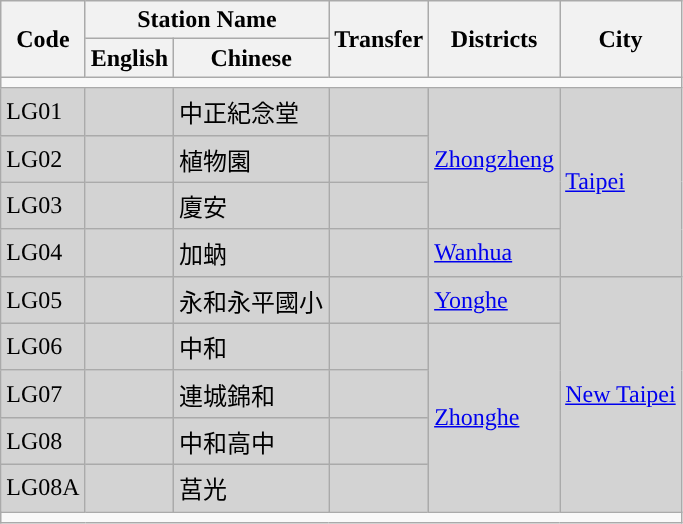<table class="wikitable">
<tr>
<th rowspan="2">Code</th>
<th colspan="2">Station Name</th>
<th rowspan="2">Transfer</th>
<th rowspan="2">Districts</th>
<th rowspan="2">City</th>
</tr>
<tr>
<th>English</th>
<th>Chinese</th>
</tr>
<tr>
<td colspan = "6"></td>
</tr>
<tr bgcolor = "lightgrey">
<td>LG01</td>
<td></td>
<td>中正紀念堂</td>
<td> </td>
<td rowspan="3"><a href='#'>Zhongzheng</a></td>
<td rowspan="4"><a href='#'>Taipei</a></td>
</tr>
<tr bgcolor = "lightgrey">
<td>LG02</td>
<td></td>
<td>植物園</td>
<td></td>
</tr>
<tr bgcolor = "lightgrey">
<td>LG03</td>
<td></td>
<td>廈安</td>
<td></td>
</tr>
<tr bgcolor = "lightgrey">
<td>LG04</td>
<td></td>
<td>加蚋</td>
<td></td>
<td rowspan="1"><a href='#'>Wanhua</a></td>
</tr>
<tr bgcolor = "lightgrey">
<td>LG05</td>
<td></td>
<td>永和永平國小</td>
<td></td>
<td><a href='#'>Yonghe</a></td>
<td rowspan="5"><a href='#'>New Taipei</a></td>
</tr>
<tr bgcolor = "lightgrey">
<td>LG06</td>
<td></td>
<td>中和</td>
<td></td>
<td rowspan="4"><a href='#'>Zhonghe</a></td>
</tr>
<tr bgcolor = "lightgrey">
<td>LG07</td>
<td></td>
<td>連城錦和</td>
<td></td>
</tr>
<tr bgcolor = "lightgrey">
<td>LG08</td>
<td></td>
<td>中和高中</td>
<td></td>
</tr>
<tr bgcolor = "lightgrey">
<td>LG08A</td>
<td></td>
<td>莒光</td>
<td></td>
</tr>
<tr>
<td colspan = "6"></td>
</tr>
</table>
